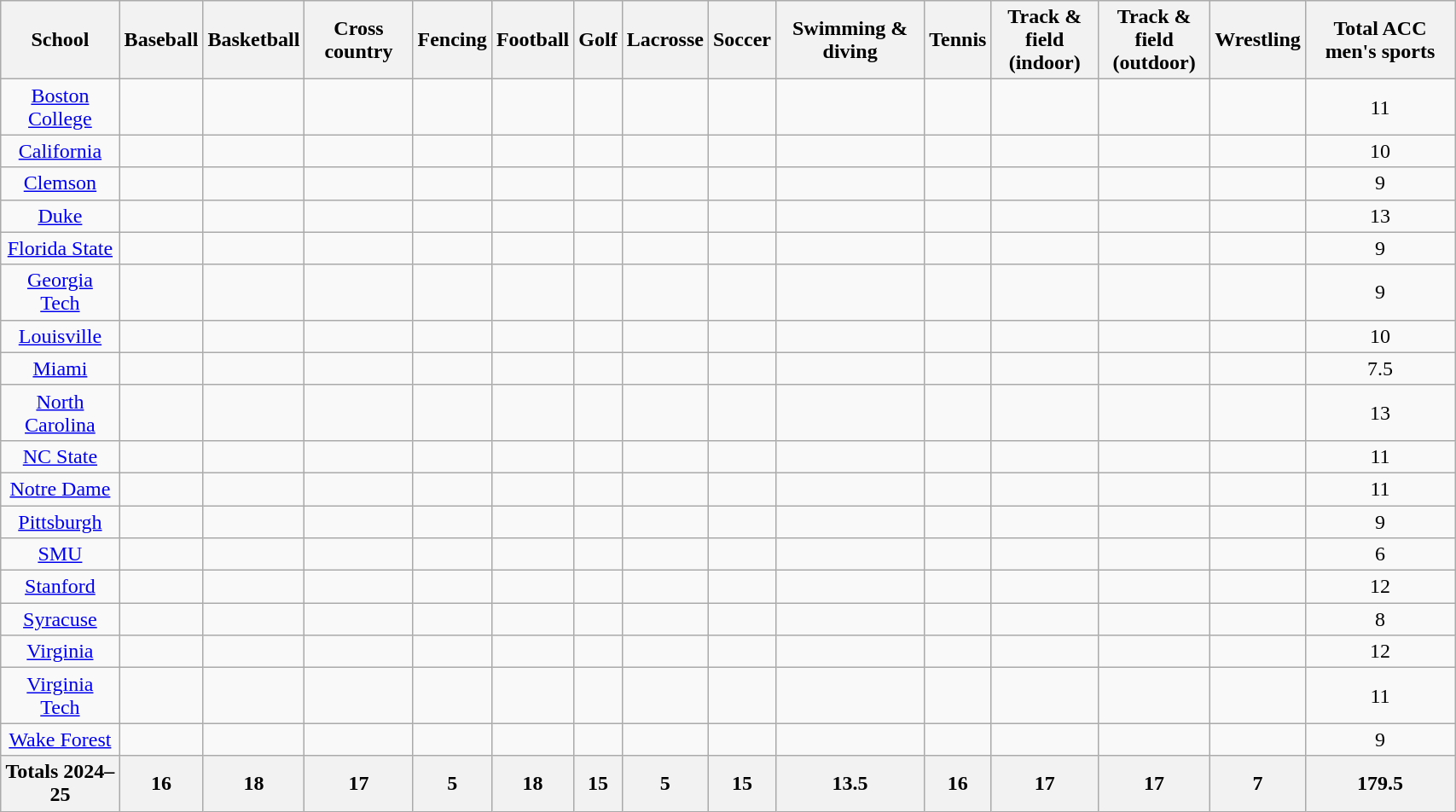<table class="wikitable" style="text-align:center; width:90%;">
<tr>
<th scope="col">School</th>
<th scope="col">Baseball</th>
<th scope="col">Basketball</th>
<th scope="col">Cross country</th>
<th scope="col">Fencing</th>
<th scope="col">Football</th>
<th scope="col">Golf</th>
<th scope="col">Lacrosse</th>
<th scope="col">Soccer</th>
<th scope="col">Swimming & diving</th>
<th scope="col">Tennis</th>
<th scope="col">Track & field<br>(indoor)</th>
<th scope="col">Track & field<br>(outdoor)</th>
<th scope="col">Wrestling</th>
<th scope="col">Total ACC men's sports</th>
</tr>
<tr>
<td ! scope="row"><a href='#'>Boston College</a></td>
<td></td>
<td></td>
<td></td>
<td></td>
<td></td>
<td></td>
<td></td>
<td></td>
<td></td>
<td></td>
<td></td>
<td></td>
<td></td>
<td>11</td>
</tr>
<tr>
<td ! scope="row"><a href='#'>California</a></td>
<td></td>
<td></td>
<td></td>
<td></td>
<td></td>
<td></td>
<td></td>
<td></td>
<td></td>
<td></td>
<td></td>
<td></td>
<td></td>
<td>10</td>
</tr>
<tr>
<td ! scope="row"><a href='#'>Clemson</a></td>
<td></td>
<td></td>
<td></td>
<td></td>
<td></td>
<td></td>
<td></td>
<td></td>
<td></td>
<td></td>
<td></td>
<td></td>
<td></td>
<td>9</td>
</tr>
<tr>
<td ! scope="row"><a href='#'>Duke</a></td>
<td></td>
<td></td>
<td></td>
<td></td>
<td></td>
<td></td>
<td></td>
<td></td>
<td></td>
<td></td>
<td></td>
<td></td>
<td></td>
<td>13</td>
</tr>
<tr>
<td ! scope="row"><a href='#'>Florida State</a></td>
<td></td>
<td></td>
<td></td>
<td></td>
<td></td>
<td></td>
<td></td>
<td></td>
<td></td>
<td></td>
<td></td>
<td></td>
<td></td>
<td>9</td>
</tr>
<tr>
<td ! scope="row"><a href='#'>Georgia Tech</a></td>
<td></td>
<td></td>
<td></td>
<td></td>
<td></td>
<td></td>
<td></td>
<td></td>
<td></td>
<td></td>
<td></td>
<td></td>
<td></td>
<td>9</td>
</tr>
<tr>
<td ! scope="row"><a href='#'>Louisville</a></td>
<td></td>
<td></td>
<td></td>
<td></td>
<td></td>
<td></td>
<td></td>
<td></td>
<td></td>
<td></td>
<td></td>
<td></td>
<td></td>
<td>10</td>
</tr>
<tr>
<td ! scope="row"><a href='#'>Miami</a></td>
<td></td>
<td></td>
<td></td>
<td></td>
<td></td>
<td></td>
<td></td>
<td></td>
<td></td>
<td></td>
<td></td>
<td></td>
<td></td>
<td>7.5</td>
</tr>
<tr>
<td ! scope="row"><a href='#'>North Carolina</a></td>
<td></td>
<td></td>
<td></td>
<td></td>
<td></td>
<td></td>
<td></td>
<td></td>
<td></td>
<td></td>
<td></td>
<td></td>
<td></td>
<td>13</td>
</tr>
<tr>
<td ! scope="row"><a href='#'>NC State</a></td>
<td></td>
<td></td>
<td></td>
<td></td>
<td></td>
<td></td>
<td></td>
<td></td>
<td></td>
<td></td>
<td></td>
<td></td>
<td></td>
<td>11</td>
</tr>
<tr>
<td ! scope="row"><a href='#'>Notre Dame</a></td>
<td></td>
<td></td>
<td></td>
<td></td>
<td></td>
<td></td>
<td></td>
<td></td>
<td></td>
<td></td>
<td></td>
<td></td>
<td></td>
<td>11</td>
</tr>
<tr>
<td ! scope="row"><a href='#'>Pittsburgh</a></td>
<td></td>
<td></td>
<td></td>
<td></td>
<td></td>
<td></td>
<td></td>
<td></td>
<td></td>
<td></td>
<td></td>
<td></td>
<td></td>
<td>9</td>
</tr>
<tr>
<td ! scope="row"><a href='#'>SMU</a></td>
<td></td>
<td></td>
<td></td>
<td></td>
<td></td>
<td></td>
<td></td>
<td></td>
<td></td>
<td></td>
<td></td>
<td></td>
<td></td>
<td>6</td>
</tr>
<tr>
<td ! scope="row"><a href='#'>Stanford</a></td>
<td></td>
<td></td>
<td></td>
<td></td>
<td></td>
<td></td>
<td></td>
<td></td>
<td></td>
<td></td>
<td></td>
<td></td>
<td></td>
<td>12</td>
</tr>
<tr>
<td ! scope="row"><a href='#'>Syracuse</a></td>
<td></td>
<td></td>
<td></td>
<td></td>
<td></td>
<td></td>
<td></td>
<td></td>
<td></td>
<td></td>
<td></td>
<td></td>
<td></td>
<td>8</td>
</tr>
<tr>
<td ! scope="row"><a href='#'>Virginia</a></td>
<td></td>
<td></td>
<td></td>
<td></td>
<td></td>
<td></td>
<td></td>
<td></td>
<td></td>
<td></td>
<td></td>
<td></td>
<td></td>
<td>12</td>
</tr>
<tr>
<td ! scope="row"><a href='#'>Virginia Tech</a></td>
<td></td>
<td></td>
<td></td>
<td></td>
<td></td>
<td></td>
<td></td>
<td></td>
<td></td>
<td></td>
<td></td>
<td></td>
<td></td>
<td>11</td>
</tr>
<tr>
<td ! scope="row"><a href='#'>Wake Forest</a></td>
<td></td>
<td></td>
<td></td>
<td></td>
<td></td>
<td></td>
<td></td>
<td></td>
<td></td>
<td></td>
<td></td>
<td></td>
<td></td>
<td>9</td>
</tr>
<tr>
<th>Totals 2024–25</th>
<th>16</th>
<th>18</th>
<th>17</th>
<th>5</th>
<th>18</th>
<th>15</th>
<th>5</th>
<th>15</th>
<th>13.5</th>
<th>16</th>
<th>17</th>
<th>17</th>
<th>7</th>
<th>179.5</th>
</tr>
</table>
